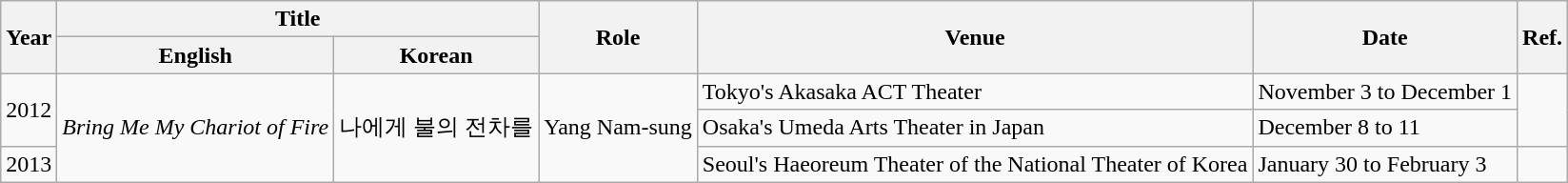<table class="wikitable sortable">
<tr>
<th rowspan="2">Year</th>
<th colspan="2">Title</th>
<th rowspan="2">Role</th>
<th rowspan="2">Venue</th>
<th rowspan="2">Date</th>
<th rowspan="2">Ref.</th>
</tr>
<tr>
<th>English</th>
<th>Korean</th>
</tr>
<tr>
<td rowspan="2">2012</td>
<td rowspan="3"><em>Bring Me My Chariot of Fire</em></td>
<td rowspan="3">나에게 불의 전차를</td>
<td rowspan="3">Yang Nam-sung</td>
<td>Tokyo's Akasaka ACT Theater</td>
<td>November 3 to December 1</td>
<td rowspan="2"></td>
</tr>
<tr>
<td>Osaka's Umeda Arts Theater in Japan</td>
<td>December 8 to 11</td>
</tr>
<tr>
<td>2013</td>
<td>Seoul's Haeoreum Theater of the National Theater of Korea</td>
<td>January 30 to February 3</td>
<td></td>
</tr>
</table>
